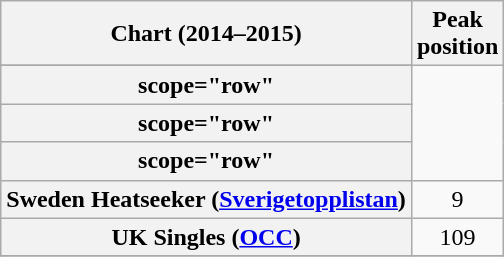<table class="wikitable sortable plainrowheaders" style="text-align:center;">
<tr>
<th scope="col">Chart (2014–2015)</th>
<th scope="col">Peak<br>position</th>
</tr>
<tr>
</tr>
<tr>
</tr>
<tr>
</tr>
<tr>
</tr>
<tr>
<th>scope="row"</th>
</tr>
<tr>
<th>scope="row"</th>
</tr>
<tr>
<th>scope="row"</th>
</tr>
<tr>
<th scope="row">Sweden Heatseeker (<a href='#'>Sverigetopplistan</a>)</th>
<td>9</td>
</tr>
<tr>
<th scope="row">UK Singles (<a href='#'>OCC</a>)</th>
<td>109</td>
</tr>
<tr>
</tr>
</table>
